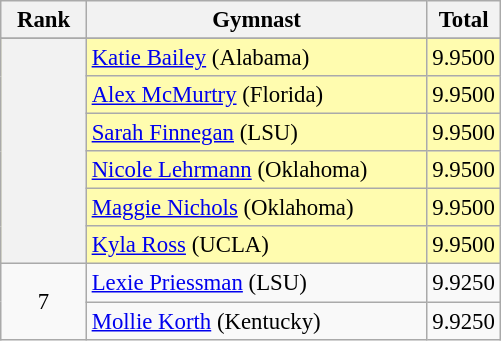<table class="wikitable sortable" style="text-align:center; font-size:95%">
<tr>
<th scope="col" style="width:50px;">Rank</th>
<th scope="col" style="width:220px;">Gymnast</th>
<th>Total</th>
</tr>
<tr>
</tr>
<tr style="background:#fffcaf;">
<th scope=row style="text-align:center" rowspan="6"></th>
<td style="text-align:left;"><a href='#'>Katie Bailey</a> (Alabama)</td>
<td>9.9500</td>
</tr>
<tr style="background:#fffcaf;">
<td style="text-align:left;"><a href='#'>Alex McMurtry</a> (Florida)</td>
<td>9.9500</td>
</tr>
<tr style="background:#fffcaf;">
<td style="text-align:left;"><a href='#'>Sarah Finnegan</a> (LSU)</td>
<td>9.9500</td>
</tr>
<tr style="background:#fffcaf;">
<td style="text-align:left;"><a href='#'>Nicole Lehrmann</a> (Oklahoma)</td>
<td>9.9500</td>
</tr>
<tr style="background:#fffcaf;">
<td style="text-align:left;"><a href='#'>Maggie Nichols</a> (Oklahoma)</td>
<td>9.9500</td>
</tr>
<tr style="background:#fffcaf;">
<td style="text-align:left;"><a href='#'>Kyla Ross</a> (UCLA)</td>
<td>9.9500</td>
</tr>
<tr>
<td rowspan="2">7</td>
<td style="text-align:left;"><a href='#'>Lexie Priessman</a> (LSU)</td>
<td>9.9250</td>
</tr>
<tr>
<td style="text-align:left;"><a href='#'>Mollie Korth</a> (Kentucky)</td>
<td>9.9250</td>
</tr>
</table>
